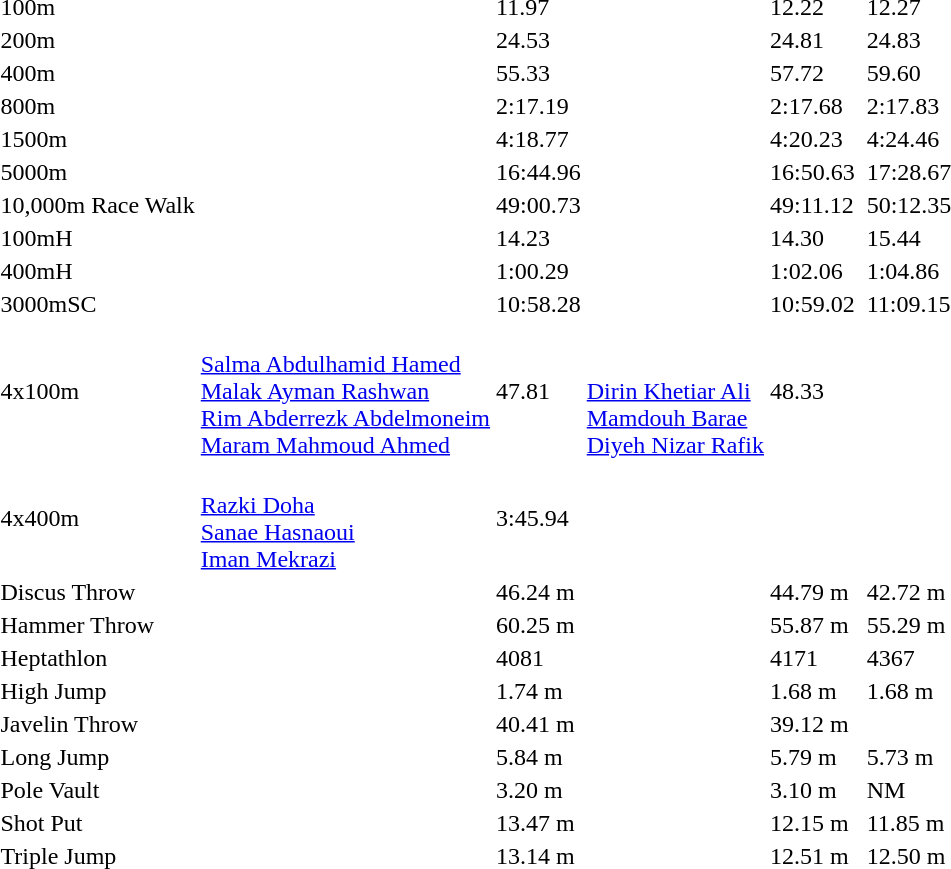<table>
<tr>
<td>100m</td>
<td></td>
<td>11.97</td>
<td></td>
<td>12.22</td>
<td></td>
<td>12.27</td>
</tr>
<tr>
<td>200m</td>
<td></td>
<td>24.53</td>
<td></td>
<td>24.81</td>
<td></td>
<td>24.83</td>
</tr>
<tr>
<td>400m</td>
<td></td>
<td>55.33</td>
<td></td>
<td>57.72</td>
<td></td>
<td>59.60</td>
</tr>
<tr>
<td>800m</td>
<td></td>
<td>2:17.19</td>
<td></td>
<td>2:17.68</td>
<td></td>
<td>2:17.83</td>
</tr>
<tr>
<td>1500m</td>
<td></td>
<td>4:18.77</td>
<td></td>
<td>4:20.23</td>
<td></td>
<td>4:24.46</td>
</tr>
<tr>
<td>5000m</td>
<td></td>
<td>16:44.96</td>
<td></td>
<td>16:50.63</td>
<td></td>
<td>17:28.67</td>
</tr>
<tr>
<td>10,000m Race Walk</td>
<td></td>
<td>49:00.73</td>
<td></td>
<td>49:11.12</td>
<td></td>
<td>50:12.35</td>
</tr>
<tr>
<td>100mH</td>
<td></td>
<td>14.23</td>
<td></td>
<td>14.30</td>
<td></td>
<td>15.44</td>
</tr>
<tr>
<td>400mH</td>
<td></td>
<td>1:00.29</td>
<td></td>
<td>1:02.06</td>
<td></td>
<td>1:04.86</td>
</tr>
<tr>
<td>3000mSC</td>
<td></td>
<td>10:58.28</td>
<td></td>
<td>10:59.02</td>
<td></td>
<td>11:09.15</td>
</tr>
<tr>
<td>4x100m</td>
<td><br><a href='#'>Salma Abdulhamid Hamed</a><br><a href='#'>Malak Ayman Rashwan</a><br><a href='#'>Rim Abderrezk Abdelmoneim</a><br><a href='#'>Maram Mahmoud Ahmed</a></td>
<td>47.81</td>
<td><br><br><a href='#'>Dirin Khetiar Ali</a><br><a href='#'>Mamdouh Barae</a><br><a href='#'>Diyeh Nizar Rafik</a></td>
<td>48.33</td>
</tr>
<tr>
<td>4x400m</td>
<td><br><a href='#'>Razki Doha</a><br><a href='#'>Sanae Hasnaoui</a><br><a href='#'>Iman Mekrazi</a><br></td>
<td>3:45.94</td>
</tr>
<tr>
<td>Discus Throw</td>
<td></td>
<td>46.24 m</td>
<td></td>
<td>44.79 m</td>
<td></td>
<td>42.72 m</td>
</tr>
<tr>
<td>Hammer Throw</td>
<td></td>
<td>60.25 m</td>
<td></td>
<td>55.87 m</td>
<td></td>
<td>55.29 m</td>
</tr>
<tr>
<td>Heptathlon</td>
<td></td>
<td>4081</td>
<td></td>
<td>4171</td>
<td></td>
<td>4367</td>
</tr>
<tr>
<td>High Jump</td>
<td></td>
<td>1.74 m</td>
<td></td>
<td>1.68 m</td>
<td></td>
<td>1.68 m</td>
</tr>
<tr>
<td>Javelin Throw</td>
<td></td>
<td>40.41 m</td>
<td></td>
<td>39.12 m</td>
</tr>
<tr>
<td>Long Jump</td>
<td></td>
<td>5.84 m</td>
<td></td>
<td>5.79 m</td>
<td></td>
<td>5.73 m</td>
</tr>
<tr>
<td>Pole Vault</td>
<td></td>
<td>3.20 m</td>
<td></td>
<td>3.10 m</td>
<td></td>
<td>NM</td>
</tr>
<tr>
<td>Shot Put</td>
<td></td>
<td>13.47 m</td>
<td></td>
<td>12.15 m</td>
<td></td>
<td>11.85 m</td>
</tr>
<tr>
<td>Triple Jump</td>
<td></td>
<td>13.14 m</td>
<td></td>
<td>12.51 m</td>
<td></td>
<td>12.50 m</td>
</tr>
</table>
